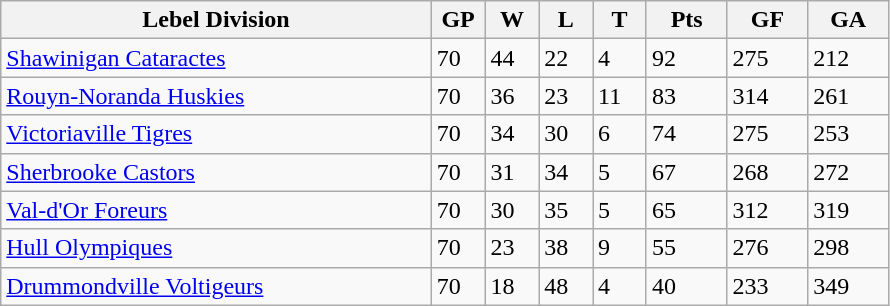<table class="wikitable">
<tr>
<th bgcolor="#DDDDFF" width="40%">Lebel Division</th>
<th bgcolor="#DDDDFF" width="5%">GP</th>
<th bgcolor="#DDDDFF" width="5%">W</th>
<th bgcolor="#DDDDFF" width="5%">L</th>
<th bgcolor="#DDDDFF" width="5%">T</th>
<th bgcolor="#DDDDFF" width="7.5%">Pts</th>
<th bgcolor="#DDDDFF" width="7.5%">GF</th>
<th bgcolor="#DDDDFF" width="7.5%">GA</th>
</tr>
<tr>
<td><a href='#'>Shawinigan Cataractes</a></td>
<td>70</td>
<td>44</td>
<td>22</td>
<td>4</td>
<td>92</td>
<td>275</td>
<td>212</td>
</tr>
<tr>
<td><a href='#'>Rouyn-Noranda Huskies</a></td>
<td>70</td>
<td>36</td>
<td>23</td>
<td>11</td>
<td>83</td>
<td>314</td>
<td>261</td>
</tr>
<tr>
<td><a href='#'>Victoriaville Tigres</a></td>
<td>70</td>
<td>34</td>
<td>30</td>
<td>6</td>
<td>74</td>
<td>275</td>
<td>253</td>
</tr>
<tr>
<td><a href='#'>Sherbrooke Castors</a></td>
<td>70</td>
<td>31</td>
<td>34</td>
<td>5</td>
<td>67</td>
<td>268</td>
<td>272</td>
</tr>
<tr>
<td><a href='#'>Val-d'Or Foreurs</a></td>
<td>70</td>
<td>30</td>
<td>35</td>
<td>5</td>
<td>65</td>
<td>312</td>
<td>319</td>
</tr>
<tr>
<td><a href='#'>Hull Olympiques</a></td>
<td>70</td>
<td>23</td>
<td>38</td>
<td>9</td>
<td>55</td>
<td>276</td>
<td>298</td>
</tr>
<tr>
<td><a href='#'>Drummondville Voltigeurs</a></td>
<td>70</td>
<td>18</td>
<td>48</td>
<td>4</td>
<td>40</td>
<td>233</td>
<td>349</td>
</tr>
</table>
